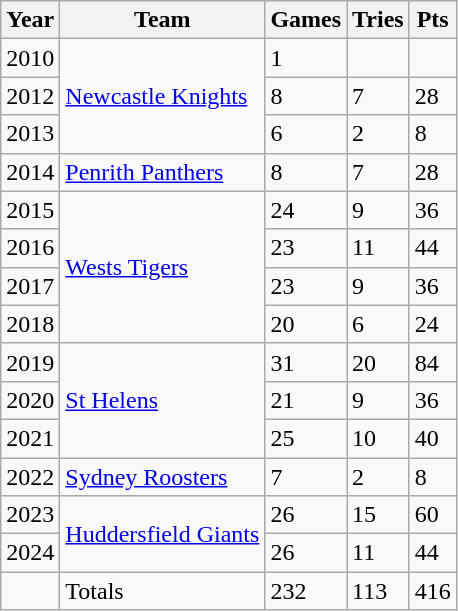<table class="wikitable">
<tr>
<th>Year</th>
<th>Team</th>
<th>Games</th>
<th>Tries</th>
<th>Pts</th>
</tr>
<tr>
<td>2010</td>
<td rowspan="3"> <a href='#'>Newcastle Knights</a></td>
<td>1</td>
<td></td>
<td></td>
</tr>
<tr>
<td>2012</td>
<td>8</td>
<td>7</td>
<td>28</td>
</tr>
<tr>
<td>2013</td>
<td>6</td>
<td>2</td>
<td>8</td>
</tr>
<tr>
<td>2014</td>
<td> <a href='#'>Penrith Panthers</a></td>
<td>8</td>
<td>7</td>
<td>28</td>
</tr>
<tr>
<td>2015</td>
<td rowspan="4"> <a href='#'>Wests Tigers</a></td>
<td>24</td>
<td>9</td>
<td>36</td>
</tr>
<tr>
<td>2016</td>
<td>23</td>
<td>11</td>
<td>44</td>
</tr>
<tr>
<td>2017</td>
<td>23</td>
<td>9</td>
<td>36</td>
</tr>
<tr>
<td>2018</td>
<td>20</td>
<td>6</td>
<td>24</td>
</tr>
<tr>
<td>2019</td>
<td rowspan="3"> <a href='#'>St Helens</a></td>
<td>31</td>
<td>20</td>
<td>84</td>
</tr>
<tr>
<td>2020</td>
<td>21</td>
<td>9</td>
<td>36</td>
</tr>
<tr>
<td>2021</td>
<td>25</td>
<td>10</td>
<td>40</td>
</tr>
<tr>
<td>2022</td>
<td> <a href='#'>Sydney Roosters</a></td>
<td>7</td>
<td>2</td>
<td>8</td>
</tr>
<tr>
<td>2023</td>
<td rowspan="2"> <a href='#'>Huddersfield Giants</a></td>
<td>26</td>
<td>15</td>
<td>60</td>
</tr>
<tr>
<td>2024</td>
<td>26</td>
<td>11</td>
<td>44</td>
</tr>
<tr>
<td></td>
<td>Totals</td>
<td>232</td>
<td>113</td>
<td>416</td>
</tr>
</table>
